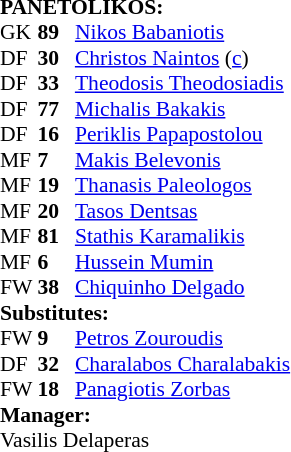<table style="font-size: 90%" cellspacing="0" cellpadding="0" align=center>
<tr>
<td colspan="4"><strong>PANETOLIKOS:</strong></td>
</tr>
<tr>
<th width="25"></th>
<th width="25"></th>
</tr>
<tr>
<td>GK</td>
<td><strong>89</strong></td>
<td> <a href='#'>Nikos Babaniotis</a></td>
</tr>
<tr>
<td>DF</td>
<td><strong>30</strong></td>
<td> <a href='#'>Christos Naintos</a> (<a href='#'>c</a>)</td>
<td></td>
<td></td>
</tr>
<tr>
<td>DF</td>
<td><strong>33</strong></td>
<td> <a href='#'>Theodosis Theodosiadis</a></td>
<td></td>
</tr>
<tr>
<td>DF</td>
<td><strong>77</strong></td>
<td> <a href='#'>Michalis Bakakis</a></td>
<td></td>
<td></td>
</tr>
<tr>
<td>DF</td>
<td><strong>16</strong></td>
<td> <a href='#'>Periklis Papapostolou</a></td>
<td></td>
</tr>
<tr>
<td>MF</td>
<td><strong>7</strong></td>
<td> <a href='#'>Makis Belevonis</a></td>
<td></td>
<td></td>
</tr>
<tr>
<td>MF</td>
<td><strong>19</strong></td>
<td> <a href='#'>Thanasis Paleologos</a></td>
<td></td>
</tr>
<tr>
<td>MF</td>
<td><strong>20</strong></td>
<td> <a href='#'>Tasos Dentsas</a></td>
<td></td>
</tr>
<tr>
<td>MF</td>
<td><strong>81</strong></td>
<td> <a href='#'>Stathis Karamalikis</a></td>
</tr>
<tr>
<td>MF</td>
<td><strong>6</strong></td>
<td> <a href='#'>Hussein Mumin</a></td>
<td></td>
</tr>
<tr>
<td>FW</td>
<td><strong>38</strong></td>
<td> <a href='#'>Chiquinho Delgado</a></td>
</tr>
<tr>
<td colspan=4><strong>Substitutes:</strong></td>
</tr>
<tr>
<td>FW</td>
<td><strong>9</strong></td>
<td> <a href='#'>Petros Zouroudis</a></td>
<td></td>
<td></td>
</tr>
<tr>
<td>DF</td>
<td><strong>32</strong></td>
<td> <a href='#'>Charalabos Charalabakis</a></td>
<td></td>
<td></td>
</tr>
<tr>
<td>FW</td>
<td><strong>18</strong></td>
<td> <a href='#'>Panagiotis Zorbas</a></td>
<td></td>
<td></td>
</tr>
<tr>
<td colspan=4><strong>Manager:</strong></td>
</tr>
<tr>
<td colspan="4"> Vasilis Delaperas</td>
</tr>
</table>
